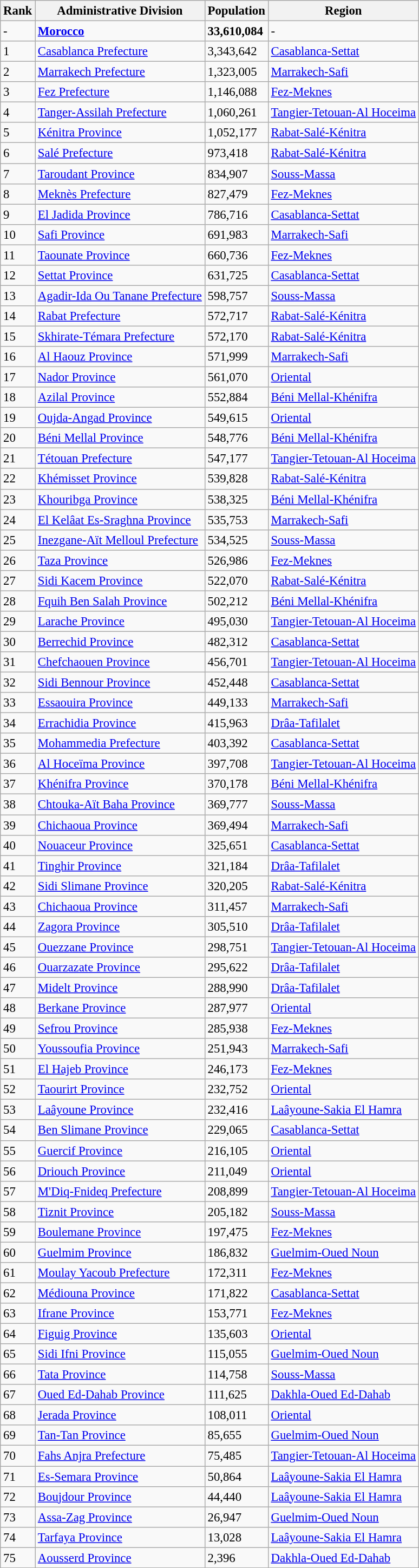<table class="wikitable sortable" style="font-size: 95%;">
<tr>
<th>Rank</th>
<th>Administrative Division</th>
<th>Population</th>
<th>Region</th>
</tr>
<tr>
<td>-</td>
<td><strong><a href='#'>Morocco</a></strong></td>
<td><strong>33,610,084</strong></td>
<td>-</td>
</tr>
<tr>
<td>1</td>
<td><a href='#'>Casablanca Prefecture</a></td>
<td>3,343,642</td>
<td><a href='#'>Casablanca-Settat</a></td>
</tr>
<tr>
<td>2</td>
<td><a href='#'>Marrakech Prefecture</a></td>
<td>1,323,005</td>
<td><a href='#'>Marrakech-Safi</a></td>
</tr>
<tr>
<td>3</td>
<td><a href='#'>Fez Prefecture</a></td>
<td>1,146,088</td>
<td><a href='#'>Fez-Meknes</a></td>
</tr>
<tr>
<td>4</td>
<td><a href='#'>Tanger-Assilah Prefecture</a></td>
<td>1,060,261</td>
<td><a href='#'>Tangier-Tetouan-Al Hoceima</a></td>
</tr>
<tr>
<td>5</td>
<td><a href='#'>Kénitra Province</a></td>
<td>1,052,177</td>
<td><a href='#'>Rabat-Salé-Kénitra</a></td>
</tr>
<tr>
<td>6</td>
<td><a href='#'>Salé Prefecture</a></td>
<td>973,418</td>
<td><a href='#'>Rabat-Salé-Kénitra</a></td>
</tr>
<tr>
<td>7</td>
<td><a href='#'>Taroudant Province</a></td>
<td>834,907</td>
<td><a href='#'>Souss-Massa</a></td>
</tr>
<tr>
<td>8</td>
<td><a href='#'>Meknès Prefecture</a></td>
<td>827,479</td>
<td><a href='#'>Fez-Meknes</a></td>
</tr>
<tr>
<td>9</td>
<td><a href='#'>El Jadida Province</a></td>
<td>786,716</td>
<td><a href='#'>Casablanca-Settat</a></td>
</tr>
<tr>
<td>10</td>
<td><a href='#'>Safi Province</a></td>
<td>691,983</td>
<td><a href='#'>Marrakech-Safi</a></td>
</tr>
<tr>
<td>11</td>
<td><a href='#'>Taounate Province</a></td>
<td>660,736</td>
<td><a href='#'>Fez-Meknes</a></td>
</tr>
<tr>
<td>12</td>
<td><a href='#'>Settat Province</a></td>
<td>631,725</td>
<td><a href='#'>Casablanca-Settat</a></td>
</tr>
<tr>
<td>13</td>
<td><a href='#'>Agadir-Ida Ou Tanane Prefecture</a></td>
<td>598,757</td>
<td><a href='#'>Souss-Massa</a></td>
</tr>
<tr>
<td>14</td>
<td><a href='#'>Rabat Prefecture</a></td>
<td>572,717</td>
<td><a href='#'>Rabat-Salé-Kénitra</a></td>
</tr>
<tr>
<td>15</td>
<td><a href='#'>Skhirate-Témara Prefecture</a></td>
<td>572,170</td>
<td><a href='#'>Rabat-Salé-Kénitra</a></td>
</tr>
<tr>
<td>16</td>
<td><a href='#'>Al Haouz Province</a></td>
<td>571,999</td>
<td><a href='#'>Marrakech-Safi</a></td>
</tr>
<tr>
<td>17</td>
<td><a href='#'>Nador Province</a></td>
<td>561,070</td>
<td><a href='#'>Oriental</a></td>
</tr>
<tr>
<td>18</td>
<td><a href='#'>Azilal Province</a></td>
<td>552,884</td>
<td><a href='#'>Béni Mellal-Khénifra</a></td>
</tr>
<tr>
<td>19</td>
<td><a href='#'>Oujda-Angad Province</a></td>
<td>549,615</td>
<td><a href='#'>Oriental</a></td>
</tr>
<tr>
<td>20</td>
<td><a href='#'>Béni Mellal Province</a></td>
<td>548,776</td>
<td><a href='#'>Béni Mellal-Khénifra</a></td>
</tr>
<tr>
<td>21</td>
<td><a href='#'>Tétouan Prefecture</a></td>
<td>547,177</td>
<td><a href='#'>Tangier-Tetouan-Al Hoceima</a></td>
</tr>
<tr>
<td>22</td>
<td><a href='#'>Khémisset Province</a></td>
<td>539,828</td>
<td><a href='#'>Rabat-Salé-Kénitra</a></td>
</tr>
<tr>
<td>23</td>
<td><a href='#'>Khouribga Province</a></td>
<td>538,325</td>
<td><a href='#'>Béni Mellal-Khénifra</a></td>
</tr>
<tr>
<td>24</td>
<td><a href='#'>El Kelâat Es-Sraghna Province</a></td>
<td>535,753</td>
<td><a href='#'>Marrakech-Safi</a></td>
</tr>
<tr>
<td>25</td>
<td><a href='#'>Inezgane-Aït Melloul Prefecture</a></td>
<td>534,525</td>
<td><a href='#'>Souss-Massa</a></td>
</tr>
<tr>
<td>26</td>
<td><a href='#'>Taza Province</a></td>
<td>526,986</td>
<td><a href='#'>Fez-Meknes</a></td>
</tr>
<tr>
<td>27</td>
<td><a href='#'>Sidi Kacem Province</a></td>
<td>522,070</td>
<td><a href='#'>Rabat-Salé-Kénitra</a></td>
</tr>
<tr>
<td>28</td>
<td><a href='#'>Fquih Ben Salah Province</a></td>
<td>502,212</td>
<td><a href='#'>Béni Mellal-Khénifra</a></td>
</tr>
<tr>
<td>29</td>
<td><a href='#'>Larache Province</a></td>
<td>495,030</td>
<td><a href='#'>Tangier-Tetouan-Al Hoceima</a></td>
</tr>
<tr>
<td>30</td>
<td><a href='#'>Berrechid Province</a></td>
<td>482,312</td>
<td><a href='#'>Casablanca-Settat</a></td>
</tr>
<tr>
<td>31</td>
<td><a href='#'>Chefchaouen Province</a></td>
<td>456,701</td>
<td><a href='#'>Tangier-Tetouan-Al Hoceima</a></td>
</tr>
<tr>
<td>32</td>
<td><a href='#'>Sidi Bennour Province</a></td>
<td>452,448</td>
<td><a href='#'>Casablanca-Settat</a></td>
</tr>
<tr>
<td>33</td>
<td><a href='#'>Essaouira Province</a></td>
<td>449,133</td>
<td><a href='#'>Marrakech-Safi</a></td>
</tr>
<tr>
<td>34</td>
<td><a href='#'>Errachidia Province</a></td>
<td>415,963</td>
<td><a href='#'>Drâa-Tafilalet</a></td>
</tr>
<tr>
<td>35</td>
<td><a href='#'>Mohammedia Prefecture</a></td>
<td>403,392</td>
<td><a href='#'>Casablanca-Settat</a></td>
</tr>
<tr>
<td>36</td>
<td><a href='#'>Al Hoceïma Province</a></td>
<td>397,708</td>
<td><a href='#'>Tangier-Tetouan-Al Hoceima</a></td>
</tr>
<tr>
<td>37</td>
<td><a href='#'>Khénifra Province</a></td>
<td>370,178</td>
<td><a href='#'>Béni Mellal-Khénifra</a></td>
</tr>
<tr>
<td>38</td>
<td><a href='#'>Chtouka-Aït Baha Province</a></td>
<td>369,777</td>
<td><a href='#'>Souss-Massa</a></td>
</tr>
<tr>
<td>39</td>
<td><a href='#'>Chichaoua Province</a></td>
<td>369,494</td>
<td><a href='#'>Marrakech-Safi</a></td>
</tr>
<tr>
<td>40</td>
<td><a href='#'>Nouaceur Province</a></td>
<td>325,651</td>
<td><a href='#'>Casablanca-Settat</a></td>
</tr>
<tr>
<td>41</td>
<td><a href='#'>Tinghir Province</a></td>
<td>321,184</td>
<td><a href='#'>Drâa-Tafilalet</a></td>
</tr>
<tr>
<td>42</td>
<td><a href='#'>Sidi Slimane Province</a></td>
<td>320,205</td>
<td><a href='#'>Rabat-Salé-Kénitra</a></td>
</tr>
<tr>
<td>43</td>
<td><a href='#'>Chichaoua Province</a></td>
<td>311,457</td>
<td><a href='#'>Marrakech-Safi</a></td>
</tr>
<tr>
<td>44</td>
<td><a href='#'>Zagora Province</a></td>
<td>305,510</td>
<td><a href='#'>Drâa-Tafilalet</a></td>
</tr>
<tr>
<td>45</td>
<td><a href='#'>Ouezzane Province</a></td>
<td>298,751</td>
<td><a href='#'>Tangier-Tetouan-Al Hoceima</a></td>
</tr>
<tr>
<td>46</td>
<td><a href='#'>Ouarzazate Province</a></td>
<td>295,622</td>
<td><a href='#'>Drâa-Tafilalet</a></td>
</tr>
<tr>
<td>47</td>
<td><a href='#'>Midelt Province</a></td>
<td>288,990</td>
<td><a href='#'>Drâa-Tafilalet</a></td>
</tr>
<tr>
<td>48</td>
<td><a href='#'>Berkane Province</a></td>
<td>287,977</td>
<td><a href='#'>Oriental</a></td>
</tr>
<tr>
<td>49</td>
<td><a href='#'>Sefrou Province</a></td>
<td>285,938</td>
<td><a href='#'>Fez-Meknes</a></td>
</tr>
<tr>
<td>50</td>
<td><a href='#'>Youssoufia Province</a></td>
<td>251,943</td>
<td><a href='#'>Marrakech-Safi</a></td>
</tr>
<tr>
<td>51</td>
<td><a href='#'>El Hajeb Province</a></td>
<td>246,173</td>
<td><a href='#'>Fez-Meknes</a></td>
</tr>
<tr>
<td>52</td>
<td><a href='#'>Taourirt Province</a></td>
<td>232,752</td>
<td><a href='#'>Oriental</a></td>
</tr>
<tr>
<td>53</td>
<td><a href='#'>Laâyoune Province</a></td>
<td>232,416</td>
<td><a href='#'>Laâyoune-Sakia El Hamra</a></td>
</tr>
<tr>
<td>54</td>
<td><a href='#'>Ben Slimane Province</a></td>
<td>229,065</td>
<td><a href='#'>Casablanca-Settat</a></td>
</tr>
<tr>
<td>55</td>
<td><a href='#'>Guercif Province</a></td>
<td>216,105</td>
<td><a href='#'>Oriental</a></td>
</tr>
<tr>
<td>56</td>
<td><a href='#'>Driouch Province</a></td>
<td>211,049</td>
<td><a href='#'>Oriental</a></td>
</tr>
<tr>
<td>57</td>
<td><a href='#'>M'Diq-Fnideq Prefecture</a></td>
<td>208,899</td>
<td><a href='#'>Tangier-Tetouan-Al Hoceima</a></td>
</tr>
<tr>
<td>58</td>
<td><a href='#'>Tiznit Province</a></td>
<td>205,182</td>
<td><a href='#'>Souss-Massa</a></td>
</tr>
<tr>
<td>59</td>
<td><a href='#'>Boulemane Province</a></td>
<td>197,475</td>
<td><a href='#'>Fez-Meknes</a></td>
</tr>
<tr>
<td>60</td>
<td><a href='#'>Guelmim Province</a></td>
<td>186,832</td>
<td><a href='#'>Guelmim-Oued Noun</a></td>
</tr>
<tr>
<td>61</td>
<td><a href='#'>Moulay Yacoub Prefecture</a></td>
<td>172,311</td>
<td><a href='#'>Fez-Meknes</a></td>
</tr>
<tr>
<td>62</td>
<td><a href='#'>Médiouna Province</a></td>
<td>171,822</td>
<td><a href='#'>Casablanca-Settat</a></td>
</tr>
<tr>
<td>63</td>
<td><a href='#'>Ifrane Province</a></td>
<td>153,771</td>
<td><a href='#'>Fez-Meknes</a></td>
</tr>
<tr>
<td>64</td>
<td><a href='#'>Figuig Province</a></td>
<td>135,603</td>
<td><a href='#'>Oriental</a></td>
</tr>
<tr>
<td>65</td>
<td><a href='#'>Sidi Ifni Province</a></td>
<td>115,055</td>
<td><a href='#'>Guelmim-Oued Noun</a></td>
</tr>
<tr>
<td>66</td>
<td><a href='#'>Tata Province</a></td>
<td>114,758</td>
<td><a href='#'>Souss-Massa</a></td>
</tr>
<tr>
<td>67</td>
<td><a href='#'>Oued Ed-Dahab Province</a></td>
<td>111,625</td>
<td><a href='#'>Dakhla-Oued Ed-Dahab</a></td>
</tr>
<tr>
<td>68</td>
<td><a href='#'>Jerada Province</a></td>
<td>108,011</td>
<td><a href='#'>Oriental</a></td>
</tr>
<tr>
<td>69</td>
<td><a href='#'>Tan-Tan Province</a></td>
<td>85,655</td>
<td><a href='#'>Guelmim-Oued Noun</a></td>
</tr>
<tr>
<td>70</td>
<td><a href='#'>Fahs Anjra Prefecture</a></td>
<td>75,485</td>
<td><a href='#'>Tangier-Tetouan-Al Hoceima</a></td>
</tr>
<tr>
<td>71</td>
<td><a href='#'>Es-Semara Province</a></td>
<td>50,864</td>
<td><a href='#'>Laâyoune-Sakia El Hamra</a></td>
</tr>
<tr>
<td>72</td>
<td><a href='#'>Boujdour Province</a></td>
<td>44,440</td>
<td><a href='#'>Laâyoune-Sakia El Hamra</a></td>
</tr>
<tr>
<td>73</td>
<td><a href='#'>Assa-Zag Province</a></td>
<td>26,947</td>
<td><a href='#'>Guelmim-Oued Noun</a></td>
</tr>
<tr>
<td>74</td>
<td><a href='#'>Tarfaya Province</a></td>
<td>13,028</td>
<td><a href='#'>Laâyoune-Sakia El Hamra</a></td>
</tr>
<tr>
<td>75</td>
<td><a href='#'>Aousserd Province</a></td>
<td>2,396</td>
<td><a href='#'>Dakhla-Oued Ed-Dahab</a></td>
</tr>
</table>
